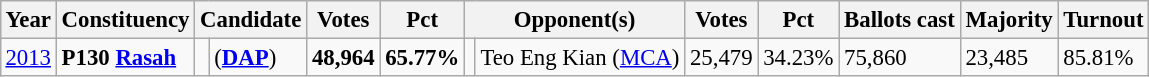<table class="wikitable" style="margin:0.5em ; font-size:95%">
<tr>
<th>Year</th>
<th>Constituency</th>
<th colspan=2>Candidate</th>
<th>Votes</th>
<th>Pct</th>
<th colspan=2>Opponent(s)</th>
<th>Votes</th>
<th>Pct</th>
<th>Ballots cast</th>
<th>Majority</th>
<th>Turnout</th>
</tr>
<tr>
<td><a href='#'>2013</a></td>
<td><strong>P130 <a href='#'>Rasah</a></strong></td>
<td></td>
<td> (<a href='#'><strong>DAP</strong></a>)</td>
<td align="right"><strong>48,964</strong></td>
<td><strong>65.77%</strong></td>
<td></td>
<td>Teo Eng Kian (<a href='#'>MCA</a>)</td>
<td align="right">25,479</td>
<td>34.23%</td>
<td>75,860</td>
<td>23,485</td>
<td>85.81%</td>
</tr>
</table>
